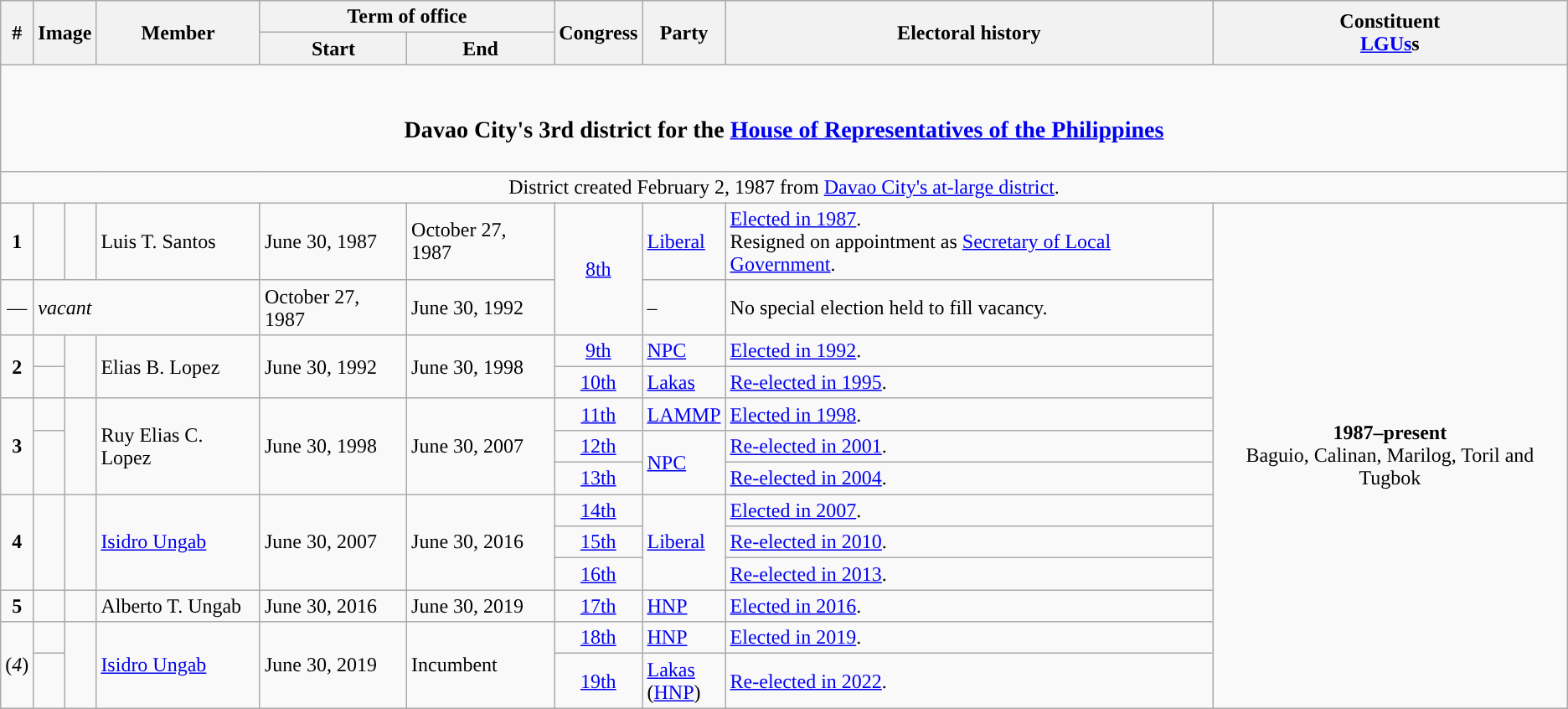<table class=wikitable>
<tr>
<th rowspan="2">#</th>
<th rowspan="2" colspan=2>Image</th>
<th rowspan="2">Member</th>
<th colspan=2>Term of office</th>
<th rowspan="2">Congress</th>
<th rowspan="2">Party</th>
<th rowspan="2">Electoral history</th>
<th rowspan="2">Constituent<br><a href='#'>LGUs</a>s</th>
</tr>
<tr>
<th>Start</th>
<th>End</th>
</tr>
<tr>
<td colspan="10" style="text-align:center;"><br><h3>Davao City's 3rd district for the <a href='#'>House of Representatives of the Philippines</a></h3></td>
</tr>
<tr>
<td colspan="10" style="text-align:center;">District created February 2, 1987 from <a href='#'>Davao City's at-large district</a>.</td>
</tr>
<tr>
<td style="text-align:center;"><strong>1</strong></td>
<td style="color:inherit;background:"></td>
<td></td>
<td>Luis T. Santos</td>
<td>June 30, 1987</td>
<td>October 27, 1987</td>
<td rowspan="2" style="text-align:center;"><a href='#'>8th</a></td>
<td><a href='#'>Liberal</a></td>
<td><a href='#'>Elected in 1987</a>.<br>Resigned on appointment as <a href='#'>Secretary of Local Government</a>.</td>
<td rowspan="13" style="text-align:center;"><strong>1987–present</strong><br>Baguio, Calinan, Marilog, Toril and Tugbok</td>
</tr>
<tr>
<td style="text-align:center;">—</td>
<td colspan="3"><em>vacant</em></td>
<td>October 27, 1987</td>
<td>June 30, 1992</td>
<td>–</td>
<td>No special election held to fill vacancy.</td>
</tr>
<tr>
<td rowspan="2" style="text-align:center;"><strong>2</strong></td>
<td style="color:inherit;background:"></td>
<td rowspan="2"></td>
<td rowspan="2">Elias B. Lopez</td>
<td rowspan="2">June 30, 1992</td>
<td rowspan="2">June 30, 1998</td>
<td style="text-align:center;"><a href='#'>9th</a></td>
<td><a href='#'>NPC</a></td>
<td><a href='#'>Elected in 1992</a>.</td>
</tr>
<tr>
<td style="color:inherit;background:"></td>
<td style="text-align:center;"><a href='#'>10th</a></td>
<td><a href='#'>Lakas</a></td>
<td><a href='#'>Re-elected in 1995</a>.</td>
</tr>
<tr>
<td rowspan="3" style="text-align:center;"><strong>3</strong></td>
<td style="color:inherit;background:"></td>
<td rowspan="3"></td>
<td rowspan="3">Ruy Elias C. Lopez</td>
<td rowspan="3">June 30, 1998</td>
<td rowspan="3">June 30, 2007</td>
<td style="text-align:center;"><a href='#'>11th</a></td>
<td><a href='#'>LAMMP</a></td>
<td><a href='#'>Elected in 1998</a>.</td>
</tr>
<tr>
<td rowspan="2" style="color:inherit;background:"></td>
<td style="text-align:center;"><a href='#'>12th</a></td>
<td rowspan="2"><a href='#'>NPC</a></td>
<td><a href='#'>Re-elected in 2001</a>.</td>
</tr>
<tr>
<td style="text-align:center;"><a href='#'>13th</a></td>
<td><a href='#'>Re-elected in 2004</a>.</td>
</tr>
<tr>
<td rowspan="3" style="text-align:center;"><strong>4</strong></td>
<td rowspan="3" style="color:inherit;background:"></td>
<td rowspan="3"></td>
<td rowspan="3"><a href='#'>Isidro Ungab</a></td>
<td rowspan="3">June 30, 2007</td>
<td rowspan="3">June 30, 2016</td>
<td style="text-align:center;"><a href='#'>14th</a></td>
<td rowspan="3"><a href='#'>Liberal</a></td>
<td><a href='#'>Elected in 2007</a>.</td>
</tr>
<tr>
<td style="text-align:center;"><a href='#'>15th</a></td>
<td><a href='#'>Re-elected in 2010</a>.</td>
</tr>
<tr>
<td style="text-align:center;"><a href='#'>16th</a></td>
<td><a href='#'>Re-elected in 2013</a>.</td>
</tr>
<tr>
<td style="text-align:center;"><strong>5</strong></td>
<td style="color:inherit;background:"></td>
<td></td>
<td>Alberto T. Ungab</td>
<td>June 30, 2016</td>
<td>June 30, 2019</td>
<td style="text-align:center;"><a href='#'>17th</a></td>
<td><a href='#'>HNP</a></td>
<td><a href='#'>Elected in 2016</a>.</td>
</tr>
<tr>
<td rowspan="2" style="text-align:center;">(<em>4</em>)</td>
<td style="color:inherit;background:"></td>
<td rowspan="2"></td>
<td rowspan="2"><a href='#'>Isidro Ungab</a></td>
<td rowspan="2">June 30, 2019</td>
<td rowspan="2">Incumbent</td>
<td style="text-align:center;"><a href='#'>18th</a></td>
<td><a href='#'>HNP</a></td>
<td><a href='#'>Elected in 2019</a>.</td>
</tr>
<tr>
<td style="color:inherit;background:"></td>
<td style="text-align:center;"><a href='#'>19th</a></td>
<td><a href='#'>Lakas</a><br>(<a href='#'>HNP</a>)</td>
<td><a href='#'>Re-elected in 2022</a>.</td>
</tr>
</table>
